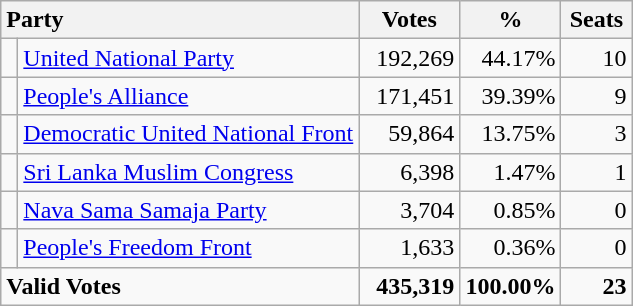<table class="wikitable" style="text-align:right;">
<tr>
<th style="text-align:left;" colspan="2">Party</th>
<th style="text-align:center; width:60px;">Votes</th>
<th style="text-align:center; width:60px;">%</th>
<th style="text-align:center; width:40px;">Seats</th>
</tr>
<tr>
<td bgcolor=> </td>
<td align=left><a href='#'>United National Party</a></td>
<td>192,269</td>
<td>44.17%</td>
<td>10</td>
</tr>
<tr>
<td bgcolor=> </td>
<td align=left><a href='#'>People's Alliance</a> </td>
<td>171,451</td>
<td>39.39%</td>
<td>9</td>
</tr>
<tr>
<td bgcolor=> </td>
<td align=left><a href='#'>Democratic United National Front</a></td>
<td>59,864</td>
<td>13.75%</td>
<td>3</td>
</tr>
<tr>
<td bgcolor=> </td>
<td align=left><a href='#'>Sri Lanka Muslim Congress</a></td>
<td>6,398</td>
<td>1.47%</td>
<td>1</td>
</tr>
<tr>
<td bgcolor=> </td>
<td align=left><a href='#'>Nava Sama Samaja Party</a></td>
<td>3,704</td>
<td>0.85%</td>
<td>0</td>
</tr>
<tr>
<td bgcolor=> </td>
<td align=left><a href='#'>People's Freedom Front</a></td>
<td>1,633</td>
<td>0.36%</td>
<td>0</td>
</tr>
<tr style="font-weight:bold">
<td style="text-align:left;" colspan="2">Valid Votes</td>
<td>435,319</td>
<td>100.00%</td>
<td>23</td>
</tr>
</table>
